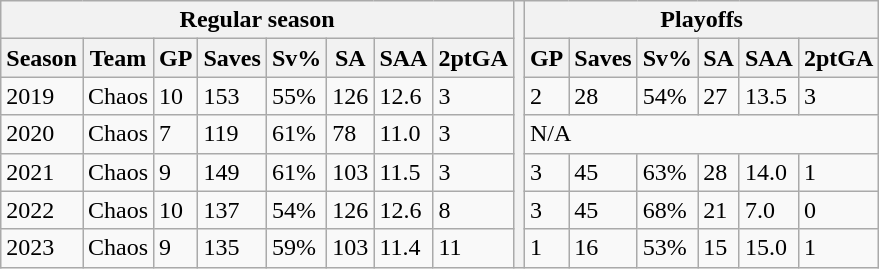<table class="wikitable">
<tr>
<th colspan="8">Regular season</th>
<th rowspan="7"></th>
<th colspan="6">Playoffs</th>
</tr>
<tr>
<th>Season</th>
<th>Team</th>
<th>GP</th>
<th>Saves</th>
<th>Sv%</th>
<th>SA</th>
<th>SAA</th>
<th>2ptGA</th>
<th>GP</th>
<th>Saves</th>
<th>Sv%</th>
<th>SA</th>
<th>SAA</th>
<th>2ptGA</th>
</tr>
<tr>
<td>2019</td>
<td>Chaos</td>
<td>10</td>
<td>153</td>
<td>55%</td>
<td>126</td>
<td>12.6</td>
<td>3</td>
<td>2</td>
<td>28</td>
<td>54%</td>
<td>27</td>
<td>13.5</td>
<td>3</td>
</tr>
<tr>
<td>2020</td>
<td>Chaos</td>
<td>7</td>
<td>119</td>
<td>61%</td>
<td>78</td>
<td>11.0</td>
<td>3</td>
<td colspan="6">N/A</td>
</tr>
<tr>
<td>2021</td>
<td>Chaos</td>
<td>9</td>
<td>149</td>
<td>61%</td>
<td>103</td>
<td>11.5</td>
<td>3</td>
<td>3</td>
<td>45</td>
<td>63%</td>
<td>28</td>
<td>14.0</td>
<td>1</td>
</tr>
<tr>
<td>2022</td>
<td>Chaos</td>
<td>10</td>
<td>137</td>
<td>54%</td>
<td>126</td>
<td>12.6</td>
<td>8</td>
<td>3</td>
<td>45</td>
<td>68%</td>
<td>21</td>
<td>7.0</td>
<td>0</td>
</tr>
<tr>
<td>2023</td>
<td>Chaos</td>
<td>9</td>
<td>135</td>
<td>59%</td>
<td>103</td>
<td>11.4</td>
<td>11</td>
<td>1</td>
<td>16</td>
<td>53%</td>
<td>15</td>
<td>15.0</td>
<td>1</td>
</tr>
</table>
